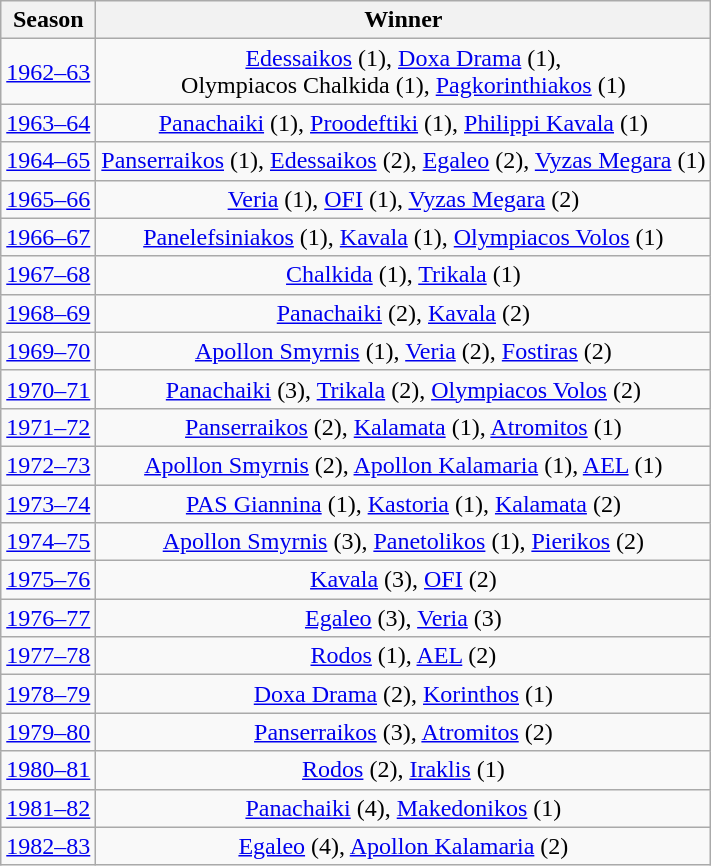<table class="wikitable" style="text-align:center;">
<tr>
<th>Season</th>
<th>Winner</th>
</tr>
<tr>
<td style="text-align:center;"><a href='#'>1962–63</a></td>
<td><a href='#'>Edessaikos</a> (1), <a href='#'>Doxa Drama</a> (1), <br> Olympiacos Chalkida (1), <a href='#'>Pagkorinthiakos</a> (1)</td>
</tr>
<tr>
<td style="text-align:center;"><a href='#'>1963–64</a></td>
<td><a href='#'>Panachaiki</a> (1), <a href='#'>Proodeftiki</a> (1), <a href='#'>Philippi Kavala</a> (1)</td>
</tr>
<tr>
<td style="text-align:center;"><a href='#'>1964–65</a></td>
<td><a href='#'>Panserraikos</a> (1), <a href='#'>Edessaikos</a> (2), <a href='#'>Egaleo</a> (2), <a href='#'>Vyzas Megara</a> (1)</td>
</tr>
<tr>
<td style="text-align:center;"><a href='#'>1965–66</a></td>
<td><a href='#'>Veria</a> (1), <a href='#'>OFI</a> (1), <a href='#'>Vyzas Megara</a> (2)</td>
</tr>
<tr>
<td style="text-align:center;"><a href='#'>1966–67</a></td>
<td><a href='#'>Panelefsiniakos</a> (1), <a href='#'>Kavala</a> (1), <a href='#'>Olympiacos Volos</a> (1)</td>
</tr>
<tr>
<td style="text-align:center;"><a href='#'>1967–68</a></td>
<td><a href='#'>Chalkida</a> (1), <a href='#'>Trikala</a> (1)</td>
</tr>
<tr>
<td style="text-align:center;"><a href='#'>1968–69</a></td>
<td><a href='#'>Panachaiki</a> (2), <a href='#'>Kavala</a> (2)</td>
</tr>
<tr>
<td style="text-align:center;"><a href='#'>1969–70</a></td>
<td><a href='#'>Apollon Smyrnis</a> (1), <a href='#'>Veria</a> (2), <a href='#'>Fostiras</a> (2)</td>
</tr>
<tr>
<td style="text-align:center;"><a href='#'>1970–71</a></td>
<td><a href='#'>Panachaiki</a> (3), <a href='#'>Trikala</a> (2), <a href='#'>Olympiacos Volos</a> (2)</td>
</tr>
<tr>
<td style="text-align:center;"><a href='#'>1971–72</a></td>
<td><a href='#'>Panserraikos</a> (2), <a href='#'>Kalamata</a> (1), <a href='#'>Atromitos</a> (1)</td>
</tr>
<tr>
<td style="text-align:center;"><a href='#'>1972–73</a></td>
<td><a href='#'>Apollon Smyrnis</a> (2), <a href='#'>Apollon Kalamaria</a> (1), <a href='#'>AEL</a> (1)</td>
</tr>
<tr>
<td style="text-align:center;"><a href='#'>1973–74</a></td>
<td><a href='#'>PAS Giannina</a> (1), <a href='#'>Kastoria</a> (1), <a href='#'>Kalamata</a> (2)</td>
</tr>
<tr>
<td style="text-align:center;"><a href='#'>1974–75</a></td>
<td><a href='#'>Apollon Smyrnis</a> (3), <a href='#'>Panetolikos</a> (1), <a href='#'>Pierikos</a> (2)</td>
</tr>
<tr>
<td style="text-align:center;"><a href='#'>1975–76</a></td>
<td><a href='#'>Kavala</a> (3), <a href='#'>OFI</a> (2)</td>
</tr>
<tr>
<td style="text-align:center;"><a href='#'>1976–77</a></td>
<td><a href='#'>Egaleo</a> (3), <a href='#'>Veria</a> (3)</td>
</tr>
<tr>
<td style="text-align:center;"><a href='#'>1977–78</a></td>
<td><a href='#'>Rodos</a> (1), <a href='#'>AEL</a> (2)</td>
</tr>
<tr>
<td style="text-align:center;"><a href='#'>1978–79</a></td>
<td><a href='#'>Doxa Drama</a> (2), <a href='#'>Korinthos</a> (1)</td>
</tr>
<tr>
<td style="text-align:center;"><a href='#'>1979–80</a></td>
<td><a href='#'>Panserraikos</a> (3), <a href='#'>Atromitos</a> (2)</td>
</tr>
<tr>
<td style="text-align:center;"><a href='#'>1980–81</a></td>
<td><a href='#'>Rodos</a> (2), <a href='#'>Iraklis</a> (1)</td>
</tr>
<tr>
<td style="text-align:center;"><a href='#'>1981–82</a></td>
<td><a href='#'>Panachaiki</a> (4), <a href='#'>Makedonikos</a> (1)</td>
</tr>
<tr>
<td style="text-align:center;"><a href='#'>1982–83</a></td>
<td><a href='#'>Egaleo</a> (4), <a href='#'>Apollon Kalamaria</a> (2)</td>
</tr>
</table>
